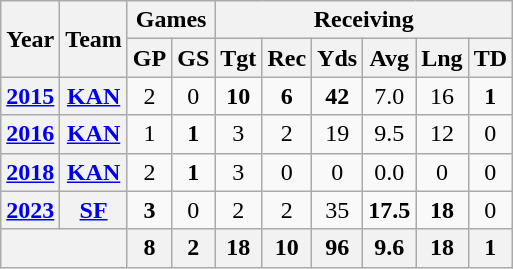<table class="wikitable" style="text-align:center">
<tr>
<th rowspan="2">Year</th>
<th rowspan="2">Team</th>
<th colspan="2">Games</th>
<th colspan="6">Receiving</th>
</tr>
<tr>
<th>GP</th>
<th>GS</th>
<th>Tgt</th>
<th>Rec</th>
<th>Yds</th>
<th>Avg</th>
<th>Lng</th>
<th>TD</th>
</tr>
<tr>
<th><a href='#'>2015</a></th>
<th><a href='#'>KAN</a></th>
<td>2</td>
<td>0</td>
<td><strong>10</strong></td>
<td><strong>6</strong></td>
<td><strong>42</strong></td>
<td>7.0</td>
<td>16</td>
<td><strong>1</strong></td>
</tr>
<tr>
<th><a href='#'>2016</a></th>
<th><a href='#'>KAN</a></th>
<td>1</td>
<td><strong>1</strong></td>
<td>3</td>
<td>2</td>
<td>19</td>
<td>9.5</td>
<td>12</td>
<td>0</td>
</tr>
<tr>
<th><a href='#'>2018</a></th>
<th><a href='#'>KAN</a></th>
<td>2</td>
<td><strong>1</strong></td>
<td>3</td>
<td>0</td>
<td>0</td>
<td>0.0</td>
<td>0</td>
<td>0</td>
</tr>
<tr>
<th><a href='#'>2023</a></th>
<th><a href='#'>SF</a></th>
<td><strong>3</strong></td>
<td>0</td>
<td>2</td>
<td>2</td>
<td>35</td>
<td><strong>17.5</strong></td>
<td><strong>18</strong></td>
<td>0</td>
</tr>
<tr>
<th colspan="2"></th>
<th>8</th>
<th>2</th>
<th>18</th>
<th>10</th>
<th>96</th>
<th>9.6</th>
<th>18</th>
<th>1</th>
</tr>
</table>
